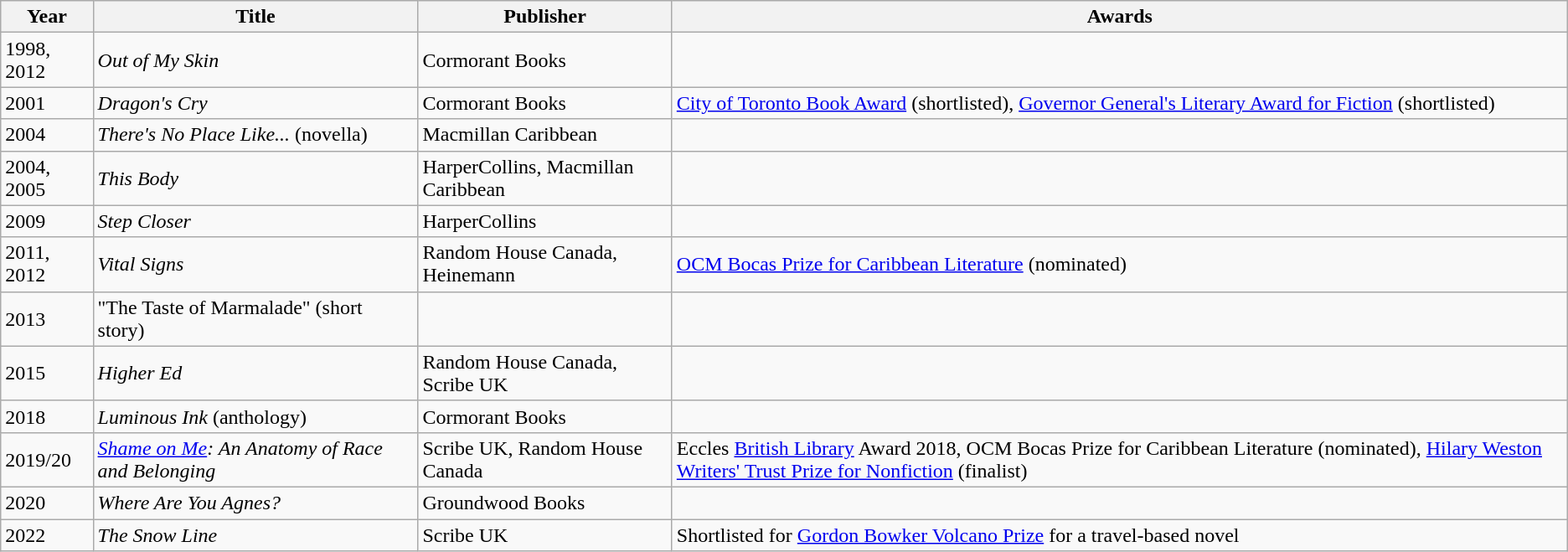<table class="wikitable sortable">
<tr>
<th>Year</th>
<th>Title</th>
<th>Publisher</th>
<th>Awards</th>
</tr>
<tr>
<td>1998, 2012</td>
<td><em>Out of My Skin</em></td>
<td>Cormorant Books</td>
<td></td>
</tr>
<tr>
<td>2001</td>
<td><em>Dragon's Cry</em></td>
<td>Cormorant Books</td>
<td><a href='#'>City of Toronto Book Award</a> (shortlisted), <a href='#'>Governor General's Literary Award for Fiction</a> (shortlisted)</td>
</tr>
<tr>
<td>2004</td>
<td><em>There's No Place Like...</em> (novella)</td>
<td>Macmillan Caribbean</td>
<td></td>
</tr>
<tr>
<td>2004, 2005</td>
<td><em>This Body</em></td>
<td>HarperCollins, Macmillan Caribbean</td>
<td></td>
</tr>
<tr>
<td>2009</td>
<td><em>Step Closer</em></td>
<td>HarperCollins</td>
<td></td>
</tr>
<tr>
<td>2011, 2012</td>
<td><em>Vital Signs</em></td>
<td>Random House Canada, Heinemann</td>
<td><a href='#'>OCM Bocas Prize for Caribbean Literature</a> (nominated)</td>
</tr>
<tr>
<td>2013</td>
<td>"The Taste of Marmalade" (short story)</td>
<td></td>
<td></td>
</tr>
<tr>
<td>2015</td>
<td><em>Higher Ed</em></td>
<td>Random House Canada, Scribe UK</td>
<td></td>
</tr>
<tr>
<td>2018</td>
<td><em>Luminous Ink</em> (anthology)</td>
<td>Cormorant Books</td>
<td></td>
</tr>
<tr>
<td>2019/20</td>
<td><em><a href='#'>Shame on Me</a>: An Anatomy of Race and Belonging</em></td>
<td>Scribe UK, Random House Canada</td>
<td>Eccles <a href='#'>British Library</a> Award 2018, OCM Bocas Prize for Caribbean Literature (nominated), <a href='#'>Hilary Weston Writers' Trust Prize for Nonfiction</a> (finalist)</td>
</tr>
<tr>
<td>2020</td>
<td><em>Where Are You Agnes?</em></td>
<td>Groundwood Books</td>
<td></td>
</tr>
<tr>
<td>2022</td>
<td><em>The Snow Line</em></td>
<td>Scribe UK</td>
<td>Shortlisted for <a href='#'>Gordon Bowker Volcano Prize</a> for a travel-based novel</td>
</tr>
</table>
